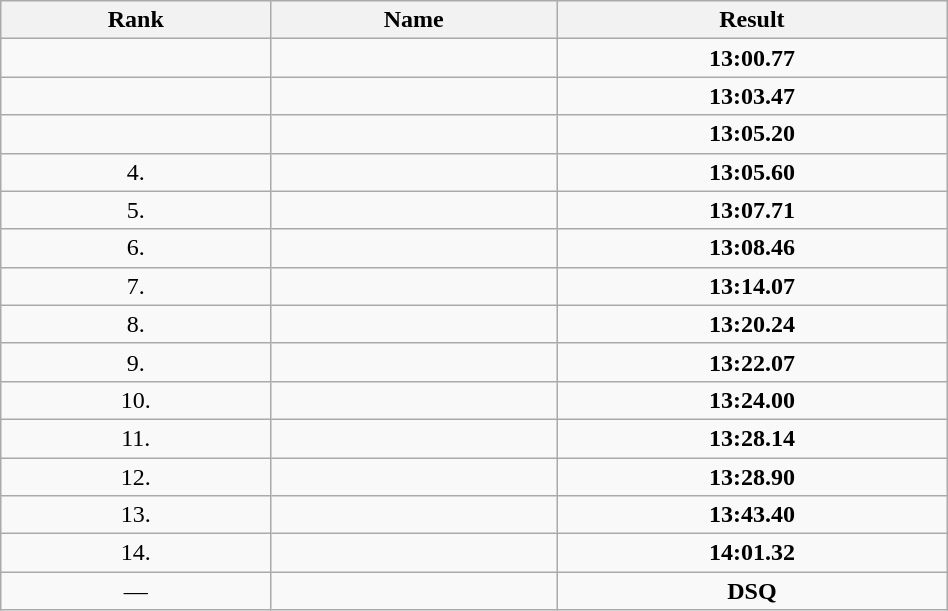<table class="wikitable sortable"  width=50%>
<tr>
<th>Rank</th>
<th>Name</th>
<th>Result</th>
</tr>
<tr>
<td align="center"></td>
<td></td>
<td align="center"><strong>13:00.77</strong></td>
</tr>
<tr>
<td align="center"></td>
<td></td>
<td align="center"><strong>13:03.47</strong></td>
</tr>
<tr>
<td align="center"></td>
<td></td>
<td align="center"><strong>13:05.20</strong></td>
</tr>
<tr>
<td align="center">4.</td>
<td></td>
<td align="center"><strong>13:05.60</strong></td>
</tr>
<tr>
<td align="center">5.</td>
<td></td>
<td align="center"><strong>13:07.71</strong></td>
</tr>
<tr>
<td align="center">6.</td>
<td></td>
<td align="center"><strong>13:08.46</strong></td>
</tr>
<tr>
<td align="center">7.</td>
<td></td>
<td align="center"><strong>13:14.07</strong></td>
</tr>
<tr>
<td align="center">8.</td>
<td></td>
<td align="center"><strong>13:20.24</strong></td>
</tr>
<tr>
<td align="center">9.</td>
<td></td>
<td align="center"><strong>13:22.07</strong></td>
</tr>
<tr>
<td align="center">10.</td>
<td></td>
<td align="center"><strong>13:24.00</strong></td>
</tr>
<tr>
<td align="center">11.</td>
<td></td>
<td align="center"><strong>13:28.14</strong></td>
</tr>
<tr>
<td align="center">12.</td>
<td></td>
<td align="center"><strong>13:28.90</strong></td>
</tr>
<tr>
<td align="center">13.</td>
<td></td>
<td align="center"><strong>13:43.40</strong></td>
</tr>
<tr>
<td align="center">14.</td>
<td></td>
<td align="center"><strong>14:01.32</strong></td>
</tr>
<tr>
<td align="center">—</td>
<td></td>
<td align="center"><strong>DSQ</strong></td>
</tr>
</table>
